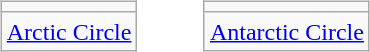<table>
<tr>
<td><br><table class="wikitable">
<tr>
<td></td>
</tr>
<tr>
<td><a href='#'>Arctic Circle</a></td>
</tr>
</table>
</td>
<td style="width:20px;"> </td>
<td><br><table class="wikitable">
<tr>
<td></td>
</tr>
<tr>
<td><a href='#'>Antarctic Circle</a></td>
</tr>
</table>
</td>
</tr>
</table>
